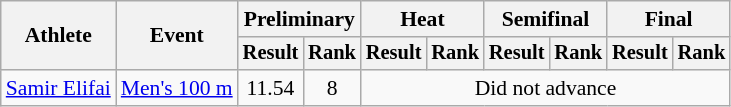<table class="wikitable" style="font-size:90%">
<tr>
<th rowspan="2">Athlete</th>
<th rowspan="2">Event</th>
<th colspan="2">Preliminary</th>
<th colspan="2">Heat</th>
<th colspan="2">Semifinal</th>
<th colspan="2">Final</th>
</tr>
<tr style="font-size:95%">
<th>Result</th>
<th>Rank</th>
<th>Result</th>
<th>Rank</th>
<th>Result</th>
<th>Rank</th>
<th>Result</th>
<th>Rank</th>
</tr>
<tr align=center>
<td align=left><a href='#'>Samir Elifai</a></td>
<td align=left><a href='#'>Men's 100 m</a></td>
<td>11.54 </td>
<td>8</td>
<td Colspan=6>Did not advance</td>
</tr>
</table>
